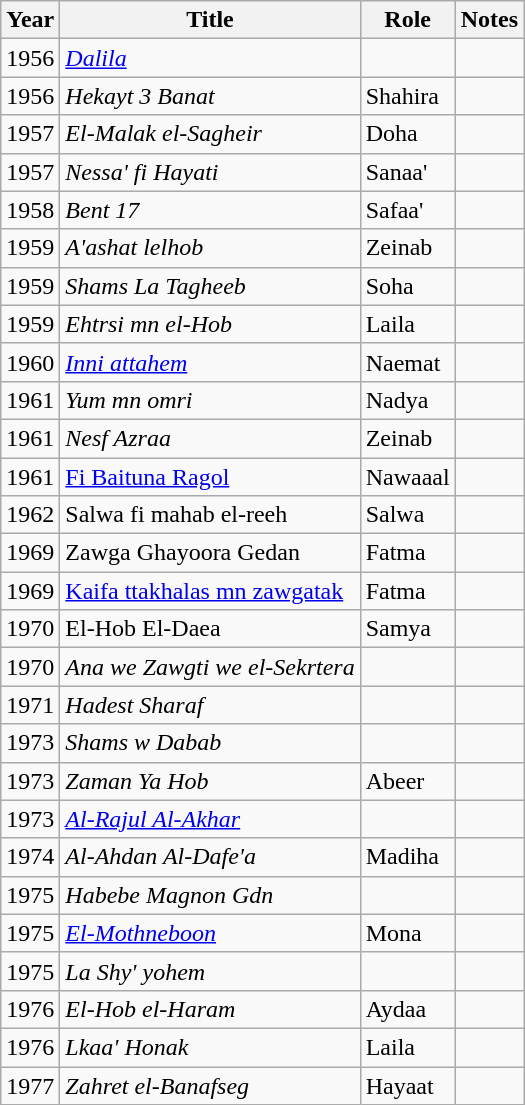<table class="wikitable sortable">
<tr>
<th>Year</th>
<th>Title</th>
<th>Role</th>
<th class="unsortable">Notes</th>
</tr>
<tr>
<td>1956</td>
<td><em><a href='#'>Dalila</a></em></td>
<td></td>
<td></td>
</tr>
<tr>
<td>1956</td>
<td><em>Hekayt 3 Banat</em></td>
<td>Shahira</td>
<td></td>
</tr>
<tr>
<td>1957</td>
<td><em>El-Malak el-Sagheir</em></td>
<td>Doha</td>
<td></td>
</tr>
<tr>
<td>1957</td>
<td><em>Nessa' fi Hayati</em></td>
<td>Sanaa'</td>
<td></td>
</tr>
<tr>
<td>1958</td>
<td><em>Bent 17</em></td>
<td>Safaa'</td>
<td></td>
</tr>
<tr>
<td>1959</td>
<td><em>A'ashat lelhob</em></td>
<td>Zeinab</td>
<td></td>
</tr>
<tr>
<td>1959</td>
<td><em>Shams La Tagheeb</em></td>
<td>Soha</td>
<td></td>
</tr>
<tr>
<td>1959</td>
<td><em>Ehtrsi mn el-Hob</em></td>
<td>Laila</td>
<td></td>
</tr>
<tr>
<td>1960</td>
<td><em><a href='#'>Inni attahem</a></em></td>
<td>Naemat</td>
<td></td>
</tr>
<tr>
<td>1961</td>
<td><em>Yum mn omri</em></td>
<td>Nadya</td>
<td></td>
</tr>
<tr>
<td>1961</td>
<td><em>Nesf Azraa<strong></td>
<td>Zeinab</td>
<td></td>
</tr>
<tr>
<td>1961</td>
<td></em><a href='#'>Fi Baituna Ragol</a><em></td>
<td>Nawaaal</td>
<td></td>
</tr>
<tr>
<td>1962</td>
<td></em>Salwa fi mahab el-reeh<em></td>
<td>Salwa</td>
<td></td>
</tr>
<tr>
<td>1969</td>
<td></em>Zawga Ghayoora Gedan<em></td>
<td>Fatma</td>
<td></td>
</tr>
<tr>
<td>1969</td>
<td></em><a href='#'>Kaifa ttakhalas mn zawgatak</a><em></td>
<td>Fatma</td>
<td></td>
</tr>
<tr>
<td>1970</td>
<td></em>El-Hob El-Daea</strong></td>
<td>Samya</td>
<td></td>
</tr>
<tr>
<td>1970</td>
<td><em>Ana we Zawgti we el-Sekrtera</em></td>
<td></td>
<td></td>
</tr>
<tr>
<td>1971</td>
<td><em>Hadest Sharaf</em></td>
<td></td>
<td></td>
</tr>
<tr>
<td>1973</td>
<td><em>Shams w Dabab</em></td>
<td></td>
<td></td>
</tr>
<tr>
<td>1973</td>
<td><em>Zaman Ya Hob</em></td>
<td>Abeer</td>
<td></td>
</tr>
<tr>
<td>1973</td>
<td><em><a href='#'>Al-Rajul Al-Akhar</a></em></td>
<td></td>
<td></td>
</tr>
<tr>
<td>1974</td>
<td><em>Al-Ahdan Al-Dafe'a</em></td>
<td>Madiha</td>
<td></td>
</tr>
<tr>
<td>1975</td>
<td><em>Habebe Magnon Gdn</em></td>
<td></td>
<td></td>
</tr>
<tr>
<td>1975</td>
<td><em><a href='#'>El-Mothneboon</a></em></td>
<td>Mona</td>
<td></td>
</tr>
<tr>
<td>1975</td>
<td><em>La Shy' yohem</em></td>
<td></td>
<td></td>
</tr>
<tr>
<td>1976</td>
<td><em>El-Hob el-Haram</em></td>
<td>Aydaa</td>
<td></td>
</tr>
<tr>
<td>1976</td>
<td><em>Lkaa' Honak</em></td>
<td>Laila</td>
<td></td>
</tr>
<tr>
<td>1977</td>
<td><em>Zahret el-Banafseg</em></td>
<td>Hayaat</td>
<td></td>
</tr>
</table>
